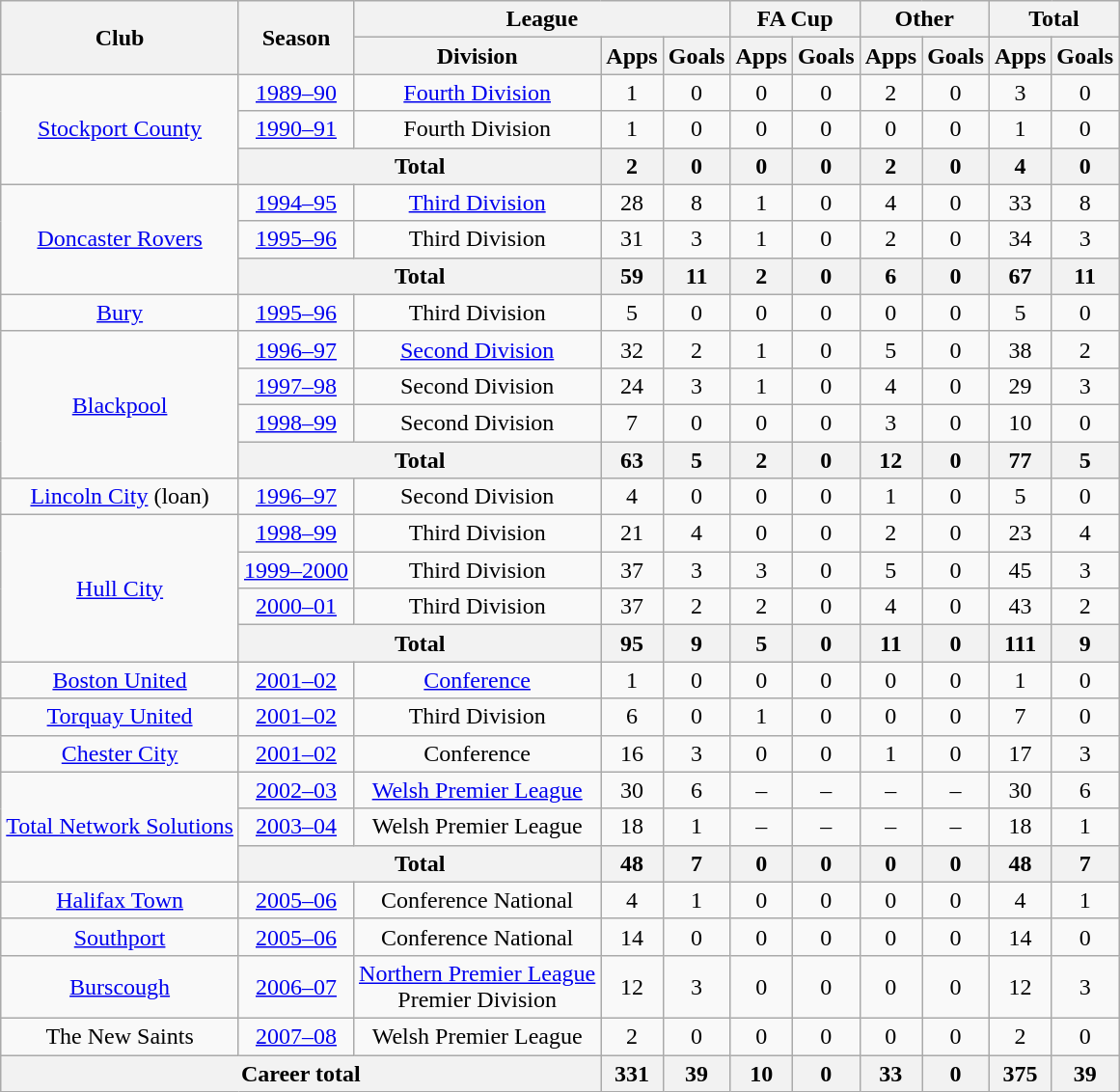<table class="wikitable" style="text-align: center;">
<tr>
<th rowspan="2">Club</th>
<th rowspan="2">Season</th>
<th colspan="3">League</th>
<th colspan="2">FA Cup</th>
<th colspan="2">Other</th>
<th colspan="2">Total</th>
</tr>
<tr>
<th>Division</th>
<th>Apps</th>
<th>Goals</th>
<th>Apps</th>
<th>Goals</th>
<th>Apps</th>
<th>Goals</th>
<th>Apps</th>
<th>Goals</th>
</tr>
<tr>
<td rowspan="3"><a href='#'>Stockport County</a></td>
<td><a href='#'>1989–90</a></td>
<td><a href='#'>Fourth Division</a></td>
<td>1</td>
<td>0</td>
<td>0</td>
<td>0</td>
<td>2</td>
<td>0</td>
<td>3</td>
<td>0</td>
</tr>
<tr>
<td><a href='#'>1990–91</a></td>
<td>Fourth Division</td>
<td>1</td>
<td>0</td>
<td>0</td>
<td>0</td>
<td>0</td>
<td>0</td>
<td>1</td>
<td>0</td>
</tr>
<tr>
<th colspan="2">Total</th>
<th>2</th>
<th>0</th>
<th>0</th>
<th>0</th>
<th>2</th>
<th>0</th>
<th>4</th>
<th>0</th>
</tr>
<tr>
<td rowspan="3"><a href='#'>Doncaster Rovers</a></td>
<td><a href='#'>1994–95</a></td>
<td><a href='#'>Third Division</a></td>
<td>28</td>
<td>8</td>
<td>1</td>
<td>0</td>
<td>4</td>
<td>0</td>
<td>33</td>
<td>8</td>
</tr>
<tr>
<td><a href='#'>1995–96</a></td>
<td>Third Division</td>
<td>31</td>
<td>3</td>
<td>1</td>
<td>0</td>
<td>2</td>
<td>0</td>
<td>34</td>
<td>3</td>
</tr>
<tr>
<th colspan="2">Total</th>
<th>59</th>
<th>11</th>
<th>2</th>
<th>0</th>
<th>6</th>
<th>0</th>
<th>67</th>
<th>11</th>
</tr>
<tr>
<td><a href='#'>Bury</a></td>
<td><a href='#'>1995–96</a></td>
<td>Third Division</td>
<td>5</td>
<td>0</td>
<td>0</td>
<td>0</td>
<td>0</td>
<td>0</td>
<td>5</td>
<td>0</td>
</tr>
<tr>
<td rowspan="4"><a href='#'>Blackpool</a></td>
<td><a href='#'>1996–97</a></td>
<td><a href='#'>Second Division</a></td>
<td>32</td>
<td>2</td>
<td>1</td>
<td>0</td>
<td>5</td>
<td>0</td>
<td>38</td>
<td>2</td>
</tr>
<tr>
<td><a href='#'>1997–98</a></td>
<td>Second Division</td>
<td>24</td>
<td>3</td>
<td>1</td>
<td>0</td>
<td>4</td>
<td>0</td>
<td>29</td>
<td>3</td>
</tr>
<tr>
<td><a href='#'>1998–99</a></td>
<td>Second Division</td>
<td>7</td>
<td>0</td>
<td>0</td>
<td>0</td>
<td>3</td>
<td>0</td>
<td>10</td>
<td>0</td>
</tr>
<tr>
<th colspan="2">Total</th>
<th>63</th>
<th>5</th>
<th>2</th>
<th>0</th>
<th>12</th>
<th>0</th>
<th>77</th>
<th>5</th>
</tr>
<tr>
<td><a href='#'>Lincoln City</a> (loan)</td>
<td><a href='#'>1996–97</a></td>
<td>Second Division</td>
<td>4</td>
<td>0</td>
<td>0</td>
<td>0</td>
<td>1</td>
<td>0</td>
<td>5</td>
<td>0</td>
</tr>
<tr>
<td rowspan="4"><a href='#'>Hull City</a></td>
<td><a href='#'>1998–99</a></td>
<td>Third Division</td>
<td>21</td>
<td>4</td>
<td>0</td>
<td>0</td>
<td>2</td>
<td>0</td>
<td>23</td>
<td>4</td>
</tr>
<tr>
<td><a href='#'>1999–2000</a></td>
<td>Third Division</td>
<td>37</td>
<td>3</td>
<td>3</td>
<td>0</td>
<td>5</td>
<td>0</td>
<td>45</td>
<td>3</td>
</tr>
<tr>
<td><a href='#'>2000–01</a></td>
<td>Third Division</td>
<td>37</td>
<td>2</td>
<td>2</td>
<td>0</td>
<td>4</td>
<td>0</td>
<td>43</td>
<td>2</td>
</tr>
<tr>
<th colspan="2">Total</th>
<th>95</th>
<th>9</th>
<th>5</th>
<th>0</th>
<th>11</th>
<th>0</th>
<th>111</th>
<th>9</th>
</tr>
<tr>
<td><a href='#'>Boston United</a></td>
<td><a href='#'>2001–02</a></td>
<td><a href='#'>Conference</a></td>
<td>1</td>
<td>0</td>
<td>0</td>
<td>0</td>
<td>0</td>
<td>0</td>
<td>1</td>
<td>0</td>
</tr>
<tr>
<td><a href='#'>Torquay United</a></td>
<td><a href='#'>2001–02</a></td>
<td>Third Division</td>
<td>6</td>
<td>0</td>
<td>1</td>
<td>0</td>
<td>0</td>
<td>0</td>
<td>7</td>
<td>0</td>
</tr>
<tr>
<td><a href='#'>Chester City</a></td>
<td><a href='#'>2001–02</a></td>
<td>Conference</td>
<td>16</td>
<td>3</td>
<td>0</td>
<td>0</td>
<td>1</td>
<td>0</td>
<td>17</td>
<td>3</td>
</tr>
<tr>
<td rowspan="3"><a href='#'>Total Network Solutions</a></td>
<td><a href='#'>2002–03</a></td>
<td><a href='#'>Welsh Premier League</a></td>
<td>30</td>
<td>6</td>
<td>–</td>
<td>–</td>
<td>–</td>
<td>–</td>
<td>30</td>
<td>6</td>
</tr>
<tr>
<td><a href='#'>2003–04</a></td>
<td>Welsh Premier League</td>
<td>18</td>
<td>1</td>
<td>–</td>
<td>–</td>
<td>–</td>
<td>–</td>
<td>18</td>
<td>1</td>
</tr>
<tr>
<th colspan="2">Total</th>
<th>48</th>
<th>7</th>
<th>0</th>
<th>0</th>
<th>0</th>
<th>0</th>
<th>48</th>
<th>7</th>
</tr>
<tr>
<td><a href='#'>Halifax Town</a></td>
<td><a href='#'>2005–06</a></td>
<td>Conference National</td>
<td>4</td>
<td>1</td>
<td>0</td>
<td>0</td>
<td>0</td>
<td>0</td>
<td>4</td>
<td>1</td>
</tr>
<tr>
<td><a href='#'>Southport</a></td>
<td><a href='#'>2005–06</a></td>
<td>Conference National</td>
<td>14</td>
<td>0</td>
<td>0</td>
<td>0</td>
<td>0</td>
<td>0</td>
<td>14</td>
<td>0</td>
</tr>
<tr>
<td><a href='#'>Burscough</a></td>
<td><a href='#'>2006–07</a></td>
<td><a href='#'>Northern Premier League</a><br>Premier Division</td>
<td>12</td>
<td>3</td>
<td>0</td>
<td>0</td>
<td>0</td>
<td>0</td>
<td>12</td>
<td>3</td>
</tr>
<tr>
<td>The New Saints</td>
<td><a href='#'>2007–08</a></td>
<td>Welsh Premier League</td>
<td>2</td>
<td>0</td>
<td>0</td>
<td>0</td>
<td>0</td>
<td>0</td>
<td>2</td>
<td>0</td>
</tr>
<tr>
<th colspan="3">Career total</th>
<th>331</th>
<th>39</th>
<th>10</th>
<th>0</th>
<th>33</th>
<th>0</th>
<th>375</th>
<th>39</th>
</tr>
</table>
